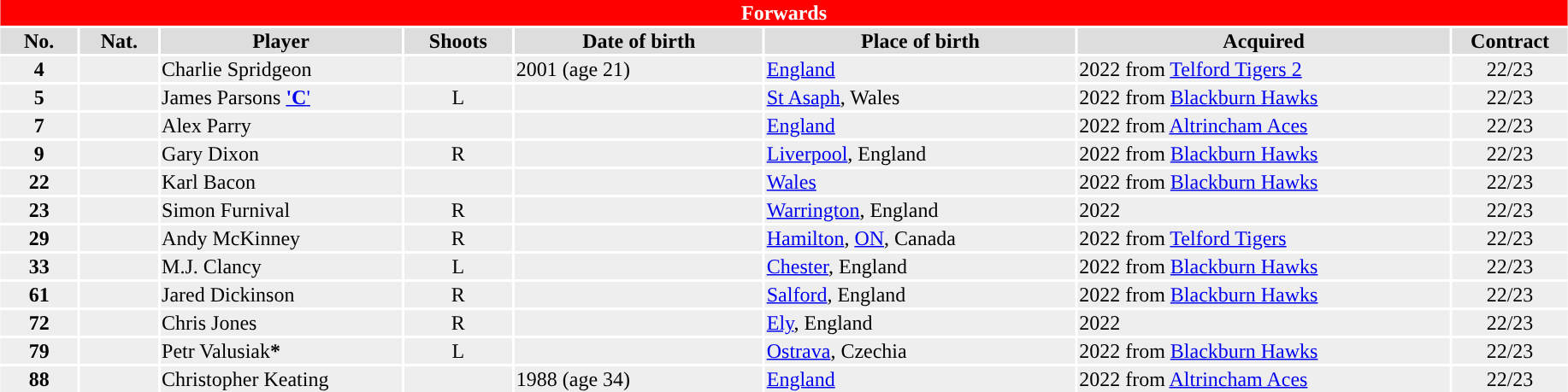<table class="toccolours"  style="width:97%; clear:both; margin:1.5em auto; text-align:center;">
<tr style="background:#ddd;">
<th colspan="11" style="background:red; color:white;”">Forwards</th>
</tr>
<tr style="background:#ddd;">
<th width=5%>No.</th>
<th width=5%>Nat.</th>
<th !width=22%>Player</th>
<th width=7%>Shoots</th>
<th width=16%>Date of birth</th>
<th width=20%>Place of birth</th>
<th width=24%>Acquired</th>
<td><strong>Contract</strong></td>
</tr>
<tr style="background:#eee;">
<td><strong>4</strong></td>
<td></td>
<td align=left>Charlie Spridgeon</td>
<td></td>
<td align=left>2001 (age 21)</td>
<td align=left><a href='#'>England</a></td>
<td align=left>2022 from <a href='#'>Telford Tigers 2</a></td>
<td>22/23</td>
</tr>
<tr style="background:#eee;">
<td><strong>5</strong></td>
<td></td>
<td align=left>James Parsons <a href='#'><strong>'C</strong>'</a></td>
<td>L</td>
<td align=left></td>
<td align=left><a href='#'>St Asaph</a>, Wales</td>
<td align=left>2022 from <a href='#'>Blackburn Hawks</a></td>
<td>22/23</td>
</tr>
<tr style="background:#eee;">
<td><strong>7</strong></td>
<td></td>
<td align=left>Alex Parry</td>
<td></td>
<td align=left></td>
<td align=left><a href='#'>England</a></td>
<td align=left>2022 from <a href='#'>Altrincham Aces</a></td>
<td>22/23</td>
</tr>
<tr style="background:#eee;">
<td><strong>9</strong></td>
<td></td>
<td align=left>Gary Dixon</td>
<td>R</td>
<td align=left></td>
<td align=left><a href='#'>Liverpool</a>, England</td>
<td align=left>2022 from <a href='#'>Blackburn Hawks</a></td>
<td>22/23</td>
</tr>
<tr style="background:#eee;">
<td><strong>22</strong></td>
<td></td>
<td align=left>Karl Bacon</td>
<td></td>
<td align=left></td>
<td align=left><a href='#'>Wales</a></td>
<td align=left>2022 from <a href='#'>Blackburn Hawks</a></td>
<td>22/23</td>
</tr>
<tr style="background:#eee;">
<td><strong>23</strong></td>
<td></td>
<td align=left>Simon Furnival</td>
<td>R</td>
<td align=left></td>
<td align=left><a href='#'>Warrington</a>, England</td>
<td align=left>2022</td>
<td>22/23</td>
</tr>
<tr style="background:#eee;">
<td><strong>29</strong></td>
<td></td>
<td align=left>Andy McKinney</td>
<td>R</td>
<td align=left></td>
<td align=left><a href='#'>Hamilton</a>, <a href='#'>ON</a>, Canada</td>
<td align=left>2022 from <a href='#'>Telford Tigers</a></td>
<td>22/23</td>
</tr>
<tr style="background:#eee;">
<td><strong>33</strong></td>
<td></td>
<td align=left>M.J. Clancy</td>
<td>L</td>
<td align=left></td>
<td align=left><a href='#'>Chester</a>, England</td>
<td align=left>2022 from <a href='#'>Blackburn Hawks</a></td>
<td>22/23</td>
</tr>
<tr style="background:#eee;">
<td><strong>61</strong></td>
<td></td>
<td align=left>Jared Dickinson</td>
<td>R</td>
<td align=left></td>
<td align=left><a href='#'>Salford</a>, England</td>
<td align=left>2022 from <a href='#'>Blackburn Hawks</a></td>
<td>22/23</td>
</tr>
<tr style="background:#eee;">
<td><strong>72</strong></td>
<td></td>
<td align=left>Chris Jones</td>
<td>R</td>
<td align=left></td>
<td align=left><a href='#'>Ely</a>, England</td>
<td align=left>2022</td>
<td>22/23</td>
</tr>
<tr style="background:#eee;">
<td><strong>79</strong></td>
<td></td>
<td align=left>Petr Valusiak<strong>*</strong></td>
<td>L</td>
<td align=left></td>
<td align=left><a href='#'>Ostrava</a>, Czechia</td>
<td align=left>2022 from <a href='#'>Blackburn Hawks</a></td>
<td>22/23</td>
</tr>
<tr style="background:#eee;">
<td><strong>88</strong></td>
<td></td>
<td align=left>Christopher Keating</td>
<td></td>
<td align=left>1988 (age 34)</td>
<td align=left><a href='#'>England</a></td>
<td align=left>2022 from <a href='#'>Altrincham Aces</a></td>
<td>22/23</td>
</tr>
</table>
